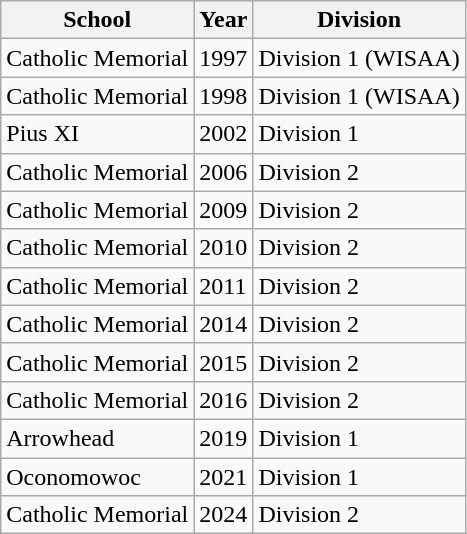<table class="wikitable">
<tr>
<th>School</th>
<th>Year</th>
<th>Division</th>
</tr>
<tr>
<td>Catholic Memorial</td>
<td>1997</td>
<td>Division 1 (WISAA)</td>
</tr>
<tr>
<td>Catholic Memorial</td>
<td>1998</td>
<td>Division 1 (WISAA)</td>
</tr>
<tr>
<td>Pius XI</td>
<td>2002</td>
<td>Division 1</td>
</tr>
<tr>
<td>Catholic Memorial</td>
<td>2006</td>
<td>Division 2</td>
</tr>
<tr>
<td>Catholic Memorial</td>
<td>2009</td>
<td>Division 2</td>
</tr>
<tr>
<td>Catholic Memorial</td>
<td>2010</td>
<td>Division 2</td>
</tr>
<tr>
<td>Catholic Memorial</td>
<td>2011</td>
<td>Division 2</td>
</tr>
<tr>
<td>Catholic Memorial</td>
<td>2014</td>
<td>Division 2</td>
</tr>
<tr>
<td>Catholic Memorial</td>
<td>2015</td>
<td>Division 2</td>
</tr>
<tr>
<td>Catholic Memorial</td>
<td>2016</td>
<td>Division 2</td>
</tr>
<tr>
<td>Arrowhead</td>
<td>2019</td>
<td>Division 1</td>
</tr>
<tr>
<td>Oconomowoc</td>
<td>2021</td>
<td>Division 1</td>
</tr>
<tr>
<td>Catholic Memorial</td>
<td>2024</td>
<td>Division 2</td>
</tr>
</table>
